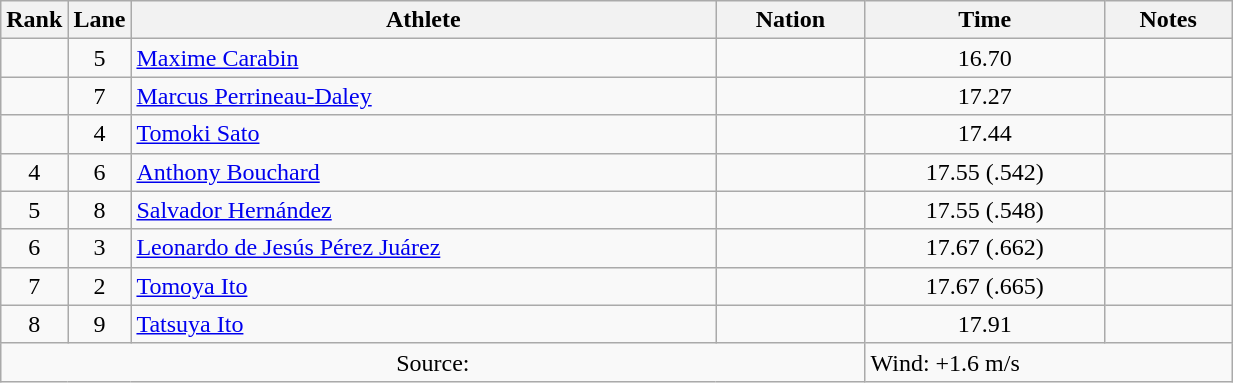<table class="wikitable sortable" style="text-align:center;width: 65%;">
<tr>
<th scope="col" style="width: 10px;">Rank</th>
<th scope="col" style="width: 10px;">Lane</th>
<th scope="col">Athlete</th>
<th scope="col">Nation</th>
<th scope="col">Time</th>
<th scope="col">Notes</th>
</tr>
<tr>
<td></td>
<td>5</td>
<td align=left><a href='#'>Maxime Carabin</a></td>
<td align=left></td>
<td>16.70</td>
<td></td>
</tr>
<tr>
<td></td>
<td>7</td>
<td align=left><a href='#'>Marcus Perrineau-Daley</a></td>
<td align=left></td>
<td>17.27</td>
<td></td>
</tr>
<tr>
<td></td>
<td>4</td>
<td align=left><a href='#'>Tomoki Sato</a></td>
<td align=left></td>
<td>17.44</td>
<td></td>
</tr>
<tr>
<td>4</td>
<td>6</td>
<td align=left><a href='#'>Anthony Bouchard</a></td>
<td align=left></td>
<td>17.55 (.542)</td>
<td></td>
</tr>
<tr>
<td>5</td>
<td>8</td>
<td align=left><a href='#'>Salvador Hernández</a></td>
<td align=left></td>
<td>17.55 (.548)</td>
<td></td>
</tr>
<tr>
<td>6</td>
<td>3</td>
<td align=left><a href='#'>Leonardo de Jesús Pérez Juárez</a></td>
<td align=left></td>
<td>17.67 (.662)</td>
<td></td>
</tr>
<tr>
<td>7</td>
<td>2</td>
<td align=left><a href='#'>Tomoya Ito</a></td>
<td align=left></td>
<td>17.67 (.665)</td>
<td></td>
</tr>
<tr>
<td>8</td>
<td>9</td>
<td align=left><a href='#'>Tatsuya Ito</a></td>
<td align=left></td>
<td>17.91</td>
<td></td>
</tr>
<tr class="sortbottom">
<td colspan="4">Source:</td>
<td colspan="2" style="text-align:left;">Wind: +1.6 m/s</td>
</tr>
</table>
